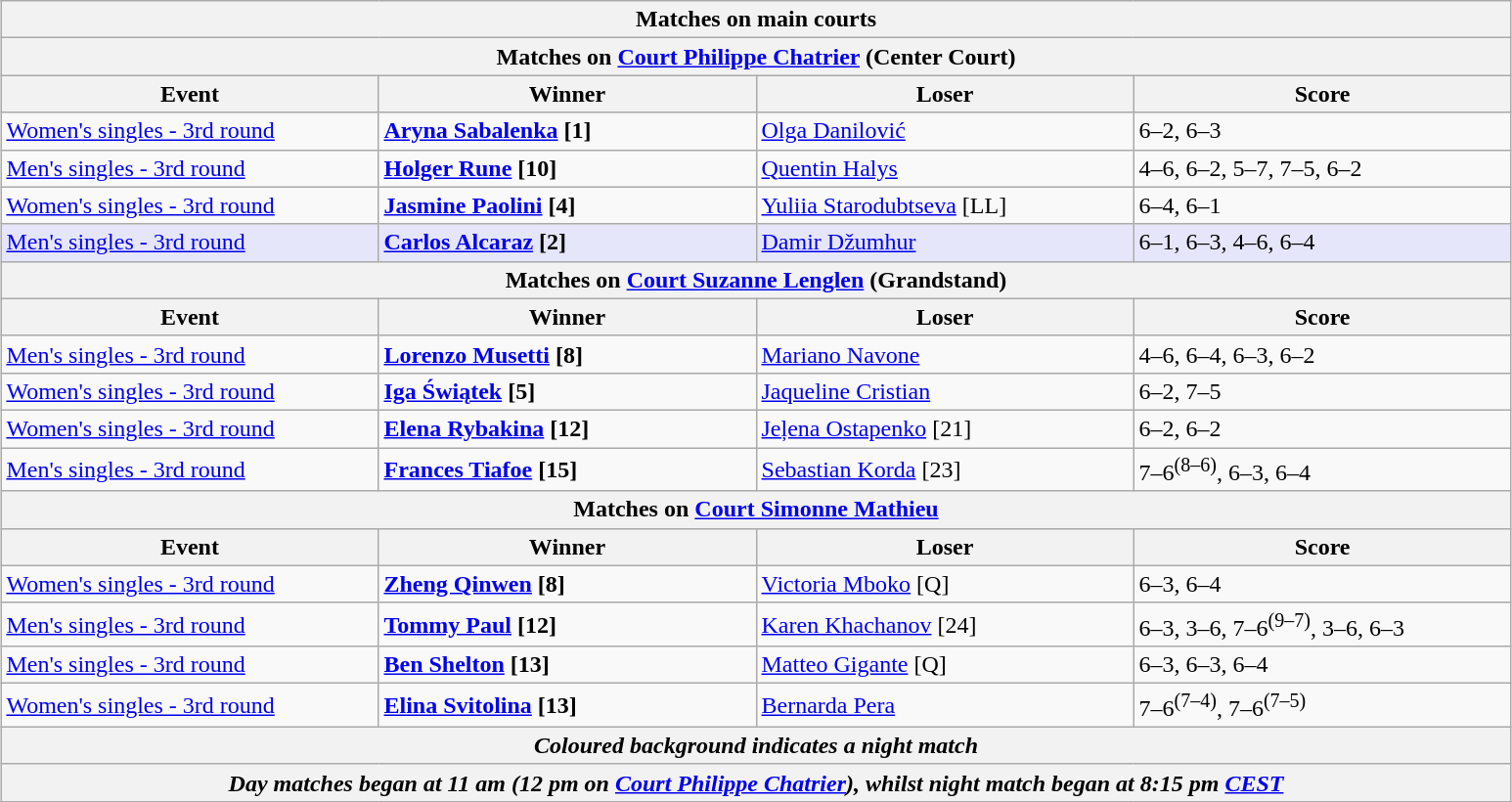<table class="wikitable" style="margin:auto;">
<tr>
<th colspan=4 style=white-space:nowrap>Matches on main courts</th>
</tr>
<tr>
<th colspan=4>Matches on <a href='#'>Court Philippe Chatrier</a> (Center Court)</th>
</tr>
<tr>
<th width=250>Event</th>
<th width=250>Winner</th>
<th width=250>Loser</th>
<th width=250>Score</th>
</tr>
<tr>
<td><a href='#'>Women's singles - 3rd round</a></td>
<td><strong> <a href='#'>Aryna Sabalenka</a> [1]</strong></td>
<td> <a href='#'>Olga Danilović</a></td>
<td>6–2, 6–3</td>
</tr>
<tr>
<td><a href='#'>Men's singles - 3rd round</a></td>
<td><strong> <a href='#'>Holger Rune</a> [10]</strong></td>
<td> <a href='#'>Quentin Halys</a></td>
<td>4–6, 6–2, 5–7, 7–5, 6–2</td>
</tr>
<tr>
<td><a href='#'>Women's singles - 3rd round</a></td>
<td><strong> <a href='#'>Jasmine Paolini</a> [4]</strong></td>
<td> <a href='#'>Yuliia Starodubtseva</a> [LL]</td>
<td>6–4, 6–1</td>
</tr>
<tr style="background:lavender">
<td><a href='#'>Men's singles - 3rd round</a></td>
<td> <strong><a href='#'>Carlos Alcaraz</a> [2]</strong></td>
<td> <a href='#'>Damir Džumhur</a></td>
<td>6–1, 6–3, 4–6, 6–4</td>
</tr>
<tr>
<th colspan=4>Matches on <a href='#'>Court Suzanne Lenglen</a> (Grandstand)</th>
</tr>
<tr>
<th width=250>Event</th>
<th width=250>Winner</th>
<th width=250>Loser</th>
<th width=250>Score</th>
</tr>
<tr>
<td><a href='#'>Men's singles - 3rd round</a></td>
<td><strong> <a href='#'>Lorenzo Musetti</a> [8]</strong></td>
<td> <a href='#'>Mariano Navone</a></td>
<td>4–6, 6–4, 6–3, 6–2</td>
</tr>
<tr>
<td><a href='#'>Women's singles - 3rd round</a></td>
<td><strong> <a href='#'>Iga Świątek</a> [5]</strong></td>
<td> <a href='#'>Jaqueline Cristian</a></td>
<td>6–2, 7–5</td>
</tr>
<tr>
<td><a href='#'>Women's singles - 3rd round</a></td>
<td><strong> <a href='#'>Elena Rybakina</a> [12]</strong></td>
<td> <a href='#'>Jeļena Ostapenko</a> [21]</td>
<td>6–2, 6–2</td>
</tr>
<tr>
<td><a href='#'>Men's singles - 3rd round</a></td>
<td><strong> <a href='#'>Frances Tiafoe</a> [15]</strong></td>
<td> <a href='#'>Sebastian Korda</a> [23]</td>
<td>7–6<sup>(8–6)</sup>, 6–3, 6–4</td>
</tr>
<tr>
<th colspan=4>Matches on <a href='#'>Court Simonne Mathieu</a></th>
</tr>
<tr>
<th width=250>Event</th>
<th width=250>Winner</th>
<th width=250>Loser</th>
<th width=250>Score</th>
</tr>
<tr>
<td><a href='#'>Women's singles - 3rd round</a></td>
<td><strong> <a href='#'>Zheng Qinwen</a> [8]</strong></td>
<td> <a href='#'>Victoria Mboko</a> [Q]</td>
<td>6–3, 6–4</td>
</tr>
<tr>
<td><a href='#'>Men's singles - 3rd round</a></td>
<td><strong> <a href='#'>Tommy Paul</a> [12]</strong></td>
<td> <a href='#'>Karen Khachanov</a> [24]</td>
<td>6–3, 3–6, 7–6<sup>(9–7)</sup>, 3–6, 6–3</td>
</tr>
<tr>
<td><a href='#'>Men's singles - 3rd round</a></td>
<td><strong> <a href='#'>Ben Shelton</a> [13]</strong></td>
<td> <a href='#'>Matteo Gigante</a> [Q]</td>
<td>6–3, 6–3, 6–4</td>
</tr>
<tr>
<td><a href='#'>Women's singles - 3rd round</a></td>
<td><strong> <a href='#'>Elina Svitolina</a> [13]</strong></td>
<td> <a href='#'>Bernarda Pera</a></td>
<td>7–6<sup>(7–4)</sup>, 7–6<sup>(7–5)</sup></td>
</tr>
<tr>
<th colspan=4><em>Coloured background indicates a night match</em></th>
</tr>
<tr>
<th colspan=4><em>Day matches began at 11 am (12 pm on <a href='#'>Court Philippe Chatrier</a>), whilst night match began at 8:15 pm <a href='#'>CEST</a></em></th>
</tr>
</table>
